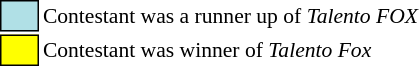<table class="toccolours" style="font-size: 90%; white-space: nowrap;">
<tr>
<td style="background:#b0e0e6; border:1px solid black;">      </td>
<td>Contestant was a runner up of <em>Talento FOX</em></td>
</tr>
<tr>
<td style="background:yellow; border:1px solid black;">      </td>
<td>Contestant was winner of <em>Talento Fox</em></td>
</tr>
</table>
